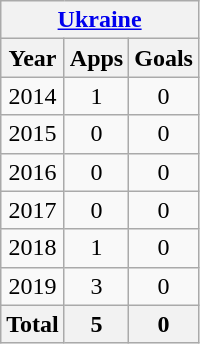<table class="wikitable" style="text-align:center">
<tr>
<th colspan=3><a href='#'>Ukraine</a></th>
</tr>
<tr>
<th>Year</th>
<th>Apps</th>
<th>Goals</th>
</tr>
<tr>
<td>2014</td>
<td>1</td>
<td>0</td>
</tr>
<tr>
<td>2015</td>
<td>0</td>
<td>0</td>
</tr>
<tr>
<td>2016</td>
<td>0</td>
<td>0</td>
</tr>
<tr>
<td>2017</td>
<td>0</td>
<td>0</td>
</tr>
<tr>
<td>2018</td>
<td>1</td>
<td>0</td>
</tr>
<tr>
<td>2019</td>
<td>3</td>
<td>0</td>
</tr>
<tr>
<th>Total</th>
<th>5</th>
<th>0</th>
</tr>
</table>
